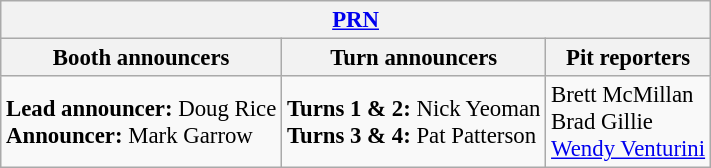<table class="wikitable" style="font-size: 95%;">
<tr>
<th colspan="3"><a href='#'>PRN</a></th>
</tr>
<tr>
<th>Booth announcers</th>
<th>Turn announcers</th>
<th>Pit reporters</th>
</tr>
<tr>
<td><strong>Lead announcer:</strong> Doug Rice<br><strong>Announcer:</strong> Mark Garrow</td>
<td><strong>Turns 1 & 2:</strong> Nick Yeoman<br><strong>Turns 3 & 4:</strong> Pat Patterson</td>
<td>Brett McMillan<br>Brad Gillie<br><a href='#'>Wendy Venturini</a></td>
</tr>
</table>
